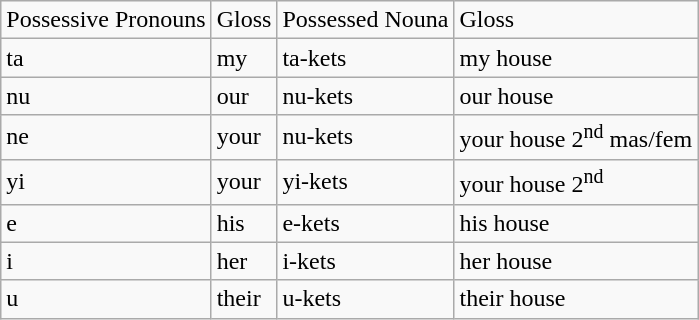<table class="wikitable">
<tr>
<td>Possessive  Pronouns</td>
<td>Gloss</td>
<td>Possessed  Nouna</td>
<td>Gloss</td>
</tr>
<tr>
<td>ta</td>
<td>my</td>
<td>ta-kets</td>
<td>my house</td>
</tr>
<tr>
<td>nu</td>
<td>our</td>
<td>nu-kets</td>
<td>our house</td>
</tr>
<tr>
<td>ne</td>
<td>your</td>
<td>nu-kets</td>
<td>your house 2<sup>nd</sup>  mas/fem</td>
</tr>
<tr>
<td>yi</td>
<td>your</td>
<td>yi-kets</td>
<td>your house 2<sup>nd</sup></td>
</tr>
<tr>
<td>e</td>
<td>his</td>
<td>e-kets</td>
<td>his house</td>
</tr>
<tr>
<td>i</td>
<td>her</td>
<td>i-kets</td>
<td>her house</td>
</tr>
<tr>
<td>u</td>
<td>their</td>
<td>u-kets</td>
<td>their house</td>
</tr>
</table>
